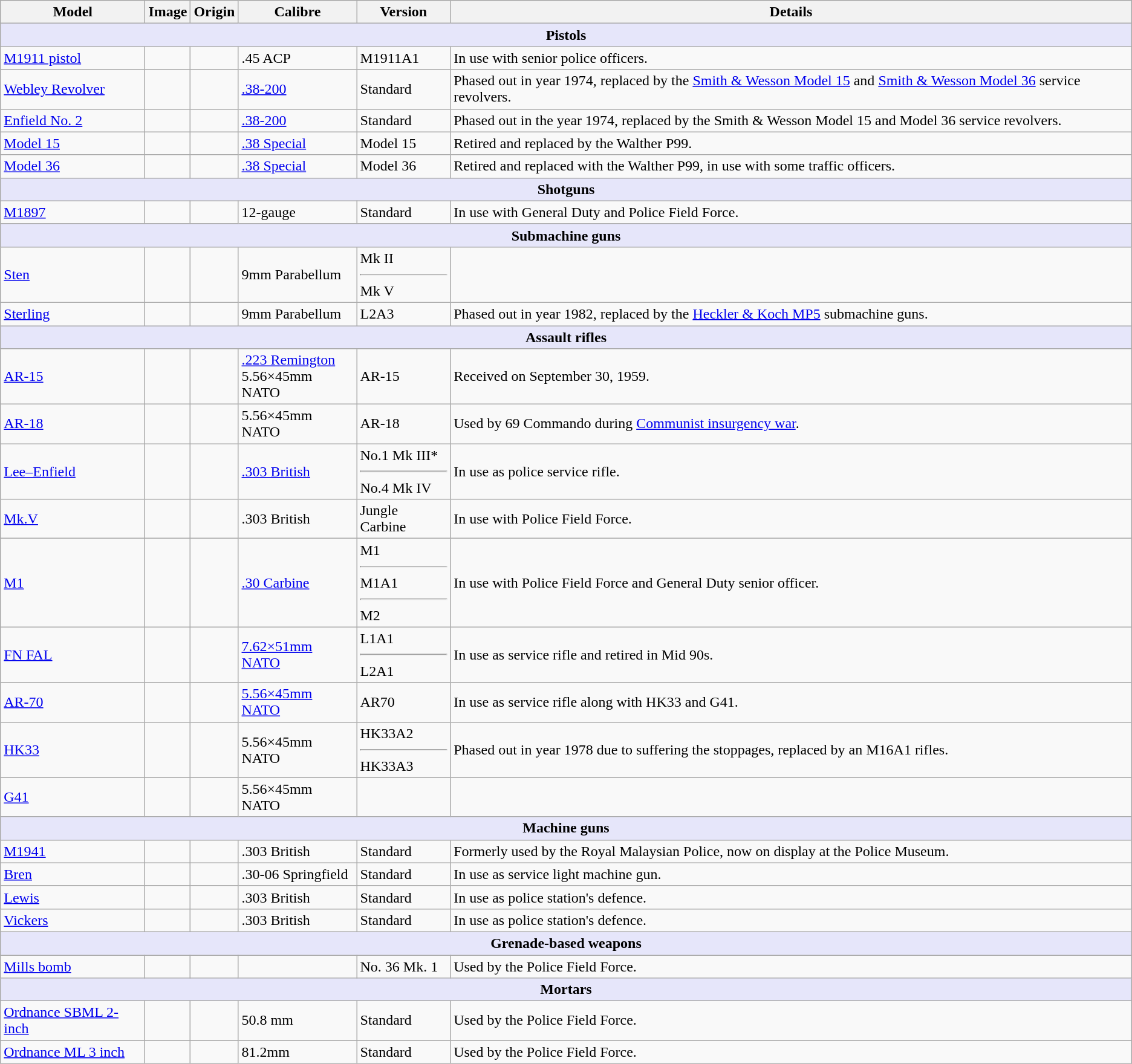<table class="wikitable">
<tr>
<th style="text-align: center;">Model</th>
<th style="text-align: center;">Image</th>
<th style="text-align: center;">Origin</th>
<th style="text-align: center;">Calibre</th>
<th style="text-align: center;">Version</th>
<th style="text-align: center;">Details</th>
</tr>
<tr>
<th colspan="7" style="background: lavender;">Pistols</th>
</tr>
<tr>
<td><a href='#'>M1911 pistol</a></td>
<td></td>
<td></td>
<td>.45 ACP</td>
<td>M1911A1</td>
<td>In use with senior police officers.</td>
</tr>
<tr>
<td><a href='#'>Webley Revolver</a></td>
<td></td>
<td></td>
<td><a href='#'>.38-200</a></td>
<td>Standard</td>
<td>Phased out in year 1974, replaced by the <a href='#'>Smith & Wesson Model 15</a> and <a href='#'>Smith & Wesson Model 36</a> service revolvers.</td>
</tr>
<tr>
<td><a href='#'>Enfield No. 2</a></td>
<td></td>
<td></td>
<td><a href='#'>.38-200</a></td>
<td>Standard</td>
<td>Phased out in the year 1974, replaced by the Smith & Wesson Model 15 and Model 36 service revolvers.</td>
</tr>
<tr>
<td><a href='#'>Model 15</a></td>
<td></td>
<td></td>
<td><a href='#'>.38 Special</a></td>
<td>Model 15</td>
<td>Retired and replaced by the Walther P99.</td>
</tr>
<tr>
<td><a href='#'>Model 36</a></td>
<td></td>
<td></td>
<td><a href='#'>.38 Special</a></td>
<td>Model 36</td>
<td>Retired and replaced with the Walther P99, in use with some traffic officers.</td>
</tr>
<tr>
<th colspan="7" style="background: lavender;">Shotguns</th>
</tr>
<tr>
<td><a href='#'>M1897</a></td>
<td></td>
<td></td>
<td>12-gauge</td>
<td>Standard</td>
<td>In use with General Duty and Police Field Force.</td>
</tr>
<tr>
<th colspan="7" style="background: lavender;">Submachine guns</th>
</tr>
<tr>
<td><a href='#'>Sten</a></td>
<td></td>
<td></td>
<td>9mm Parabellum</td>
<td>Mk II<hr>Mk V</td>
<td></td>
</tr>
<tr>
<td><a href='#'>Sterling</a></td>
<td></td>
<td></td>
<td>9mm Parabellum</td>
<td>L2A3</td>
<td>Phased out in year 1982, replaced by the <a href='#'>Heckler & Koch MP5</a> submachine guns.</td>
</tr>
<tr>
<th colspan="7" style="background: lavender;">Assault rifles</th>
</tr>
<tr>
<td><a href='#'>AR-15</a></td>
<td></td>
<td></td>
<td><a href='#'>.223 Remington</a><br>5.56×45mm NATO</td>
<td>AR-15</td>
<td>Received on September 30, 1959.</td>
</tr>
<tr>
<td><a href='#'>AR-18</a></td>
<td></td>
<td></td>
<td>5.56×45mm NATO</td>
<td>AR-18</td>
<td>Used by 69 Commando during <a href='#'>Communist insurgency war</a>.</td>
</tr>
<tr>
<td><a href='#'>Lee–Enfield</a></td>
<td></td>
<td></td>
<td><a href='#'>.303 British</a></td>
<td>No.1 Mk III*<hr>No.4 Mk IV</td>
<td>In use as police service rifle.</td>
</tr>
<tr>
<td><a href='#'>Mk.V</a></td>
<td></td>
<td></td>
<td>.303 British</td>
<td>Jungle Carbine</td>
<td>In use with Police Field Force.</td>
</tr>
<tr>
<td><a href='#'>M1</a></td>
<td></td>
<td></td>
<td><a href='#'>.30 Carbine</a></td>
<td>M1<hr>M1A1<hr>M2</td>
<td>In use with Police Field Force and General Duty senior officer.</td>
</tr>
<tr>
<td><a href='#'>FN FAL</a></td>
<td></td>
<td><br></td>
<td><a href='#'>7.62×51mm NATO</a></td>
<td>L1A1<hr>L2A1</td>
<td>In use as service rifle and retired in Mid 90s.</td>
</tr>
<tr>
<td><a href='#'>AR-70</a></td>
<td></td>
<td></td>
<td><a href='#'>5.56×45mm NATO</a></td>
<td>AR70</td>
<td>In use as service rifle along with HK33 and G41.</td>
</tr>
<tr>
<td><a href='#'>HK33</a></td>
<td></td>
<td></td>
<td>5.56×45mm NATO</td>
<td>HK33A2<hr>HK33A3</td>
<td>Phased out in year 1978 due to suffering the stoppages, replaced by an M16A1 rifles.</td>
</tr>
<tr>
<td><a href='#'>G41</a></td>
<td></td>
<td></td>
<td>5.56×45mm NATO</td>
<td></td>
<td></td>
</tr>
<tr>
<th colspan="7" style="background: lavender;">Machine guns</th>
</tr>
<tr>
<td><a href='#'>M1941</a></td>
<td></td>
<td></td>
<td>.303 British</td>
<td>Standard</td>
<td>Formerly used by the Royal Malaysian Police, now on display at the Police Museum.</td>
</tr>
<tr>
<td><a href='#'>Bren</a></td>
<td></td>
<td></td>
<td>.30-06 Springfield</td>
<td>Standard</td>
<td>In use as service light machine gun.</td>
</tr>
<tr>
<td><a href='#'>Lewis</a></td>
<td></td>
<td></td>
<td>.303 British</td>
<td>Standard</td>
<td>In use as police station's defence.</td>
</tr>
<tr>
<td><a href='#'>Vickers</a></td>
<td></td>
<td></td>
<td>.303 British</td>
<td>Standard</td>
<td>In use as police station's defence.</td>
</tr>
<tr>
<th colspan="7" style="background: lavender;">Grenade-based weapons</th>
</tr>
<tr>
<td><a href='#'>Mills bomb</a></td>
<td></td>
<td></td>
<td></td>
<td>No. 36 Mk. 1</td>
<td>Used by the Police Field Force.</td>
</tr>
<tr>
<th colspan="7" style="background: lavender;">Mortars</th>
</tr>
<tr>
<td><a href='#'>Ordnance SBML 2-inch</a></td>
<td></td>
<td></td>
<td>50.8 mm</td>
<td>Standard</td>
<td>Used by the Police Field Force.</td>
</tr>
<tr>
<td><a href='#'>Ordnance ML 3 inch</a></td>
<td></td>
<td></td>
<td>81.2mm</td>
<td>Standard</td>
<td>Used by the Police Field Force.</td>
</tr>
</table>
